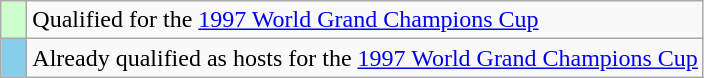<table class="wikitable" style="text-align: left;">
<tr>
<td width=10px bgcolor=#ccffcc></td>
<td>Qualified for the <a href='#'>1997 World Grand Champions Cup</a></td>
</tr>
<tr>
<td width=10px bgcolor=#87ceeb></td>
<td>Already qualified as hosts for the <a href='#'>1997 World Grand Champions Cup</a></td>
</tr>
</table>
